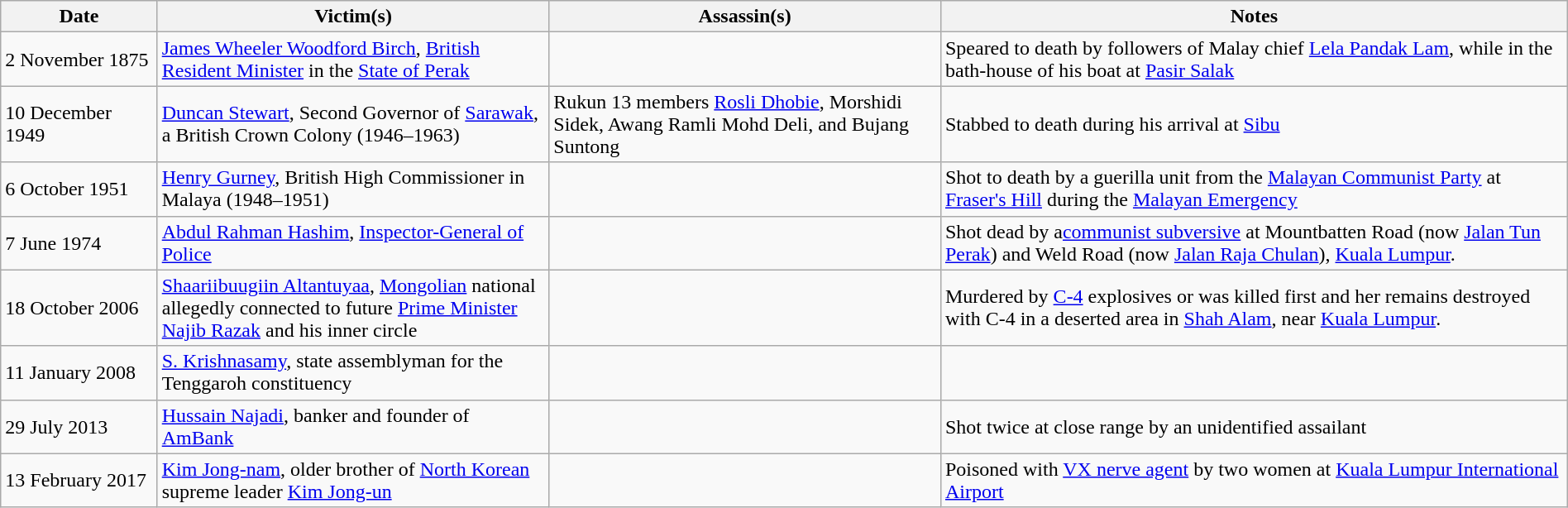<table class="wikitable"  style="width:100%">
<tr>
<th style="width:10%">Date</th>
<th style="width:25%">Victim(s)</th>
<th style="width:25%">Assassin(s)</th>
<th style="width:40%">Notes</th>
</tr>
<tr>
<td>2 November 1875</td>
<td><a href='#'>James Wheeler Woodford Birch</a>, <a href='#'>British</a> <a href='#'>Resident Minister</a> in the <a href='#'>State of Perak</a></td>
<td></td>
<td>Speared to death by followers of Malay chief <a href='#'>Lela Pandak Lam</a>, while in the bath-house of his boat at <a href='#'>Pasir Salak</a></td>
</tr>
<tr>
<td>10 December 1949</td>
<td><a href='#'>Duncan Stewart</a>, Second Governor of <a href='#'>Sarawak</a>, a British Crown Colony (1946–1963)</td>
<td>Rukun 13 members <a href='#'>Rosli Dhobie</a>, Morshidi Sidek, Awang Ramli Mohd Deli, and Bujang Suntong</td>
<td>Stabbed to death during his arrival at <a href='#'>Sibu</a></td>
</tr>
<tr>
<td>6 October 1951</td>
<td><a href='#'>Henry Gurney</a>, British High Commissioner in Malaya (1948–1951)</td>
<td></td>
<td>Shot to death by a guerilla unit from the <a href='#'>Malayan Communist Party</a> at <a href='#'>Fraser's Hill</a> during the <a href='#'>Malayan Emergency</a></td>
</tr>
<tr>
<td>7 June 1974</td>
<td><a href='#'>Abdul Rahman Hashim</a>, <a href='#'>Inspector-General of Police</a></td>
<td></td>
<td>Shot dead by a<a href='#'>communist subversive</a> at Mountbatten Road (now <a href='#'>Jalan Tun Perak</a>) and Weld Road (now <a href='#'>Jalan Raja Chulan</a>), <a href='#'>Kuala Lumpur</a>.</td>
</tr>
<tr>
<td>18 October 2006</td>
<td><a href='#'>Shaariibuugiin Altantuyaa</a>, <a href='#'>Mongolian</a> national allegedly connected to future <a href='#'>Prime Minister</a> <a href='#'>Najib Razak</a> and his inner circle</td>
<td></td>
<td>Murdered by <a href='#'>C-4</a> explosives or was killed first and her remains destroyed with C-4 in a deserted area in <a href='#'>Shah Alam</a>, near <a href='#'>Kuala Lumpur</a>.</td>
</tr>
<tr>
<td>11 January 2008</td>
<td><a href='#'>S. Krishnasamy</a>, state assemblyman for the Tenggaroh constituency</td>
<td></td>
<td></td>
</tr>
<tr>
<td>29 July 2013</td>
<td><a href='#'>Hussain Najadi</a>, banker and founder of <a href='#'>AmBank</a></td>
<td></td>
<td>Shot twice at close range by an unidentified assailant</td>
</tr>
<tr>
<td>13 February 2017</td>
<td><a href='#'>Kim Jong-nam</a>, older brother of <a href='#'>North Korean</a> supreme leader <a href='#'>Kim Jong-un</a></td>
<td></td>
<td>Poisoned with <a href='#'>VX nerve agent</a> by two women at <a href='#'>Kuala Lumpur International Airport</a></td>
</tr>
</table>
